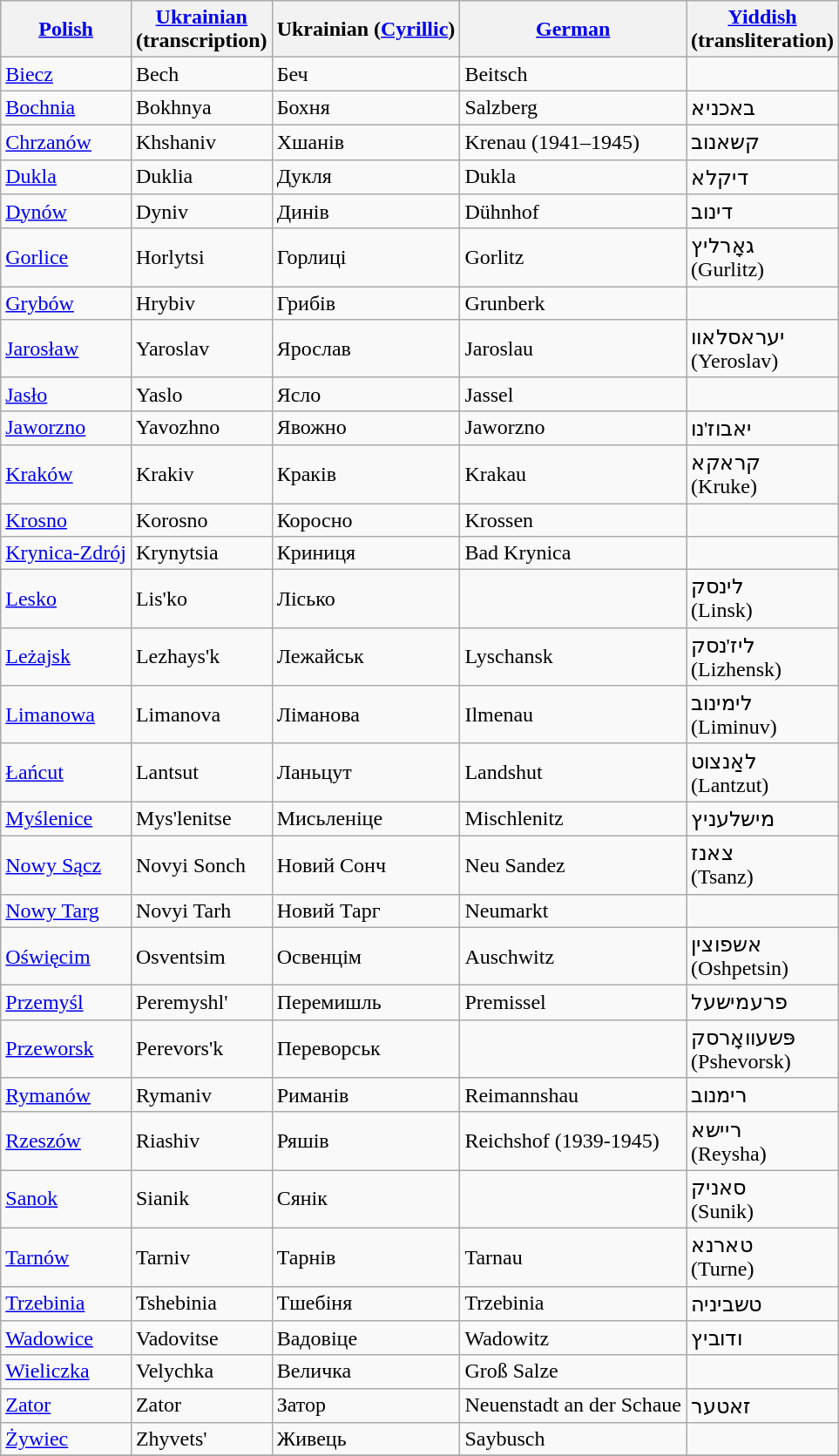<table class="wikitable">
<tr>
<th><a href='#'>Polish</a></th>
<th><a href='#'>Ukrainian</a><br>(transcription)</th>
<th>Ukrainian (<a href='#'>Cyrillic</a>)</th>
<th><a href='#'>German</a></th>
<th><a href='#'>Yiddish</a><br>(transliteration)</th>
</tr>
<tr>
<td><a href='#'>Biecz</a></td>
<td>Bech</td>
<td>Беч</td>
<td>Beitsch</td>
<td></td>
</tr>
<tr>
<td><a href='#'>Bochnia</a></td>
<td>Bokhnya</td>
<td>Бохня</td>
<td>Salzberg</td>
<td>באכניא</td>
</tr>
<tr>
<td><a href='#'>Chrzanów</a></td>
<td>Khshaniv</td>
<td>Хшанів</td>
<td>Krenau (1941–1945)</td>
<td>קשאנוב</td>
</tr>
<tr>
<td><a href='#'>Dukla</a></td>
<td>Duklia</td>
<td>Дукля</td>
<td>Dukla</td>
<td>דיקלא</td>
</tr>
<tr>
<td><a href='#'>Dynów</a></td>
<td>Dyniv</td>
<td>Динів</td>
<td>Dühnhof</td>
<td>דינוב</td>
</tr>
<tr>
<td><a href='#'>Gorlice</a></td>
<td>Horlytsi</td>
<td>Горлиці</td>
<td>Gorlitz</td>
<td>גאָרליץ <br>(Gurlitz)</td>
</tr>
<tr>
<td><a href='#'>Grybów</a></td>
<td>Hrybiv</td>
<td>Грибів</td>
<td>Grunberk</td>
<td></td>
</tr>
<tr>
<td><a href='#'>Jarosław</a></td>
<td>Yaroslav</td>
<td>Ярослав</td>
<td>Jaroslau</td>
<td>יעראסלאוו <br>(Yeroslav)</td>
</tr>
<tr>
<td><a href='#'>Jasło</a></td>
<td>Yaslo</td>
<td>Ясло</td>
<td>Jassel</td>
<td></td>
</tr>
<tr>
<td><a href='#'>Jaworzno</a></td>
<td>Yavozhno</td>
<td>Явожно</td>
<td>Jaworzno</td>
<td>יאבוז'נו</td>
</tr>
<tr>
<td><a href='#'>Kraków</a></td>
<td>Krakiv</td>
<td>Краків</td>
<td>Krakau</td>
<td>קראקא <br>(Kruke)</td>
</tr>
<tr>
<td><a href='#'>Krosno</a></td>
<td>Korosno</td>
<td>Коросно</td>
<td>Krossen</td>
<td></td>
</tr>
<tr>
<td><a href='#'>Krynica-Zdrój</a></td>
<td>Krynytsia</td>
<td>Криниця</td>
<td>Bad Krynica</td>
<td></td>
</tr>
<tr>
<td><a href='#'>Lesko</a></td>
<td>Lis'ko</td>
<td>Лісько</td>
<td></td>
<td>לינסק <br>(Linsk)</td>
</tr>
<tr>
<td><a href='#'>Leżajsk</a></td>
<td>Lezhays'k</td>
<td>Лежайськ</td>
<td>Lyschansk</td>
<td>ליז'נסק <br>(Lizhensk)</td>
</tr>
<tr>
<td><a href='#'>Limanowa</a></td>
<td>Limanova</td>
<td>Ліманова</td>
<td>Ilmenau</td>
<td>לימינוב <br>(Liminuv)</td>
</tr>
<tr>
<td><a href='#'>Łańcut</a></td>
<td>Lantsut</td>
<td>Ланьцут</td>
<td>Landshut</td>
<td>לאַנצוט <br>(Lantzut)</td>
</tr>
<tr>
<td><a href='#'>Myślenice</a></td>
<td>Mys'lenitse</td>
<td>Мисьленіце</td>
<td>Mischlenitz</td>
<td>מישלעניץ</td>
</tr>
<tr>
<td><a href='#'>Nowy Sącz</a></td>
<td>Novyi Sonch</td>
<td>Новий Сонч</td>
<td>Neu Sandez</td>
<td>צאנז <br>(Tsanz)</td>
</tr>
<tr>
<td><a href='#'>Nowy Targ</a></td>
<td>Novyi Tarh</td>
<td>Новий Тарг</td>
<td>Neumarkt</td>
<td></td>
</tr>
<tr>
<td><a href='#'>Oświęcim</a></td>
<td>Osventsim</td>
<td>Освенцім</td>
<td>Auschwitz</td>
<td>אשפוצין <br>(Oshpetsin)</td>
</tr>
<tr>
<td><a href='#'>Przemyśl</a></td>
<td>Peremyshl'</td>
<td>Перемишль</td>
<td>Premissel</td>
<td>פרעמישעל</td>
</tr>
<tr>
<td><a href='#'>Przeworsk</a></td>
<td>Perevors'k</td>
<td>Переворськ</td>
<td></td>
<td>פּשעוואָרסק <br>(Pshevorsk)</td>
</tr>
<tr>
<td><a href='#'>Rymanów</a></td>
<td>Rymaniv</td>
<td>Риманів</td>
<td>Reimannshau</td>
<td>רימנוב</td>
</tr>
<tr>
<td><a href='#'>Rzeszów</a></td>
<td>Riashiv</td>
<td>Ряшів</td>
<td>Reichshof (1939-1945)</td>
<td>ריישא <br>(Reysha)</td>
</tr>
<tr>
<td><a href='#'>Sanok</a></td>
<td>Sianik</td>
<td>Сянік</td>
<td></td>
<td>סאניק <br>(Sunik)</td>
</tr>
<tr>
<td><a href='#'>Tarnów</a></td>
<td>Tarniv</td>
<td>Тарнів</td>
<td>Tarnau</td>
<td>טארנא <br>(Turne)</td>
</tr>
<tr>
<td><a href='#'>Trzebinia</a></td>
<td>Tshebinia</td>
<td>Тшебіня</td>
<td>Trzebinia</td>
<td>טשביניה</td>
</tr>
<tr>
<td><a href='#'>Wadowice</a></td>
<td>Vadovitse</td>
<td>Вадовіце</td>
<td>Wadowitz</td>
<td>ודוביץ</td>
</tr>
<tr>
<td><a href='#'>Wieliczka</a></td>
<td>Velychka</td>
<td>Величка</td>
<td>Groß Salze</td>
<td></td>
</tr>
<tr>
<td><a href='#'>Zator</a></td>
<td>Zator</td>
<td>Затор</td>
<td>Neuenstadt an der Schaue</td>
<td>זאטער</td>
</tr>
<tr>
<td><a href='#'>Żywiec</a></td>
<td>Zhyvets'</td>
<td>Живець</td>
<td>Saybusch</td>
<td></td>
</tr>
<tr>
</tr>
</table>
